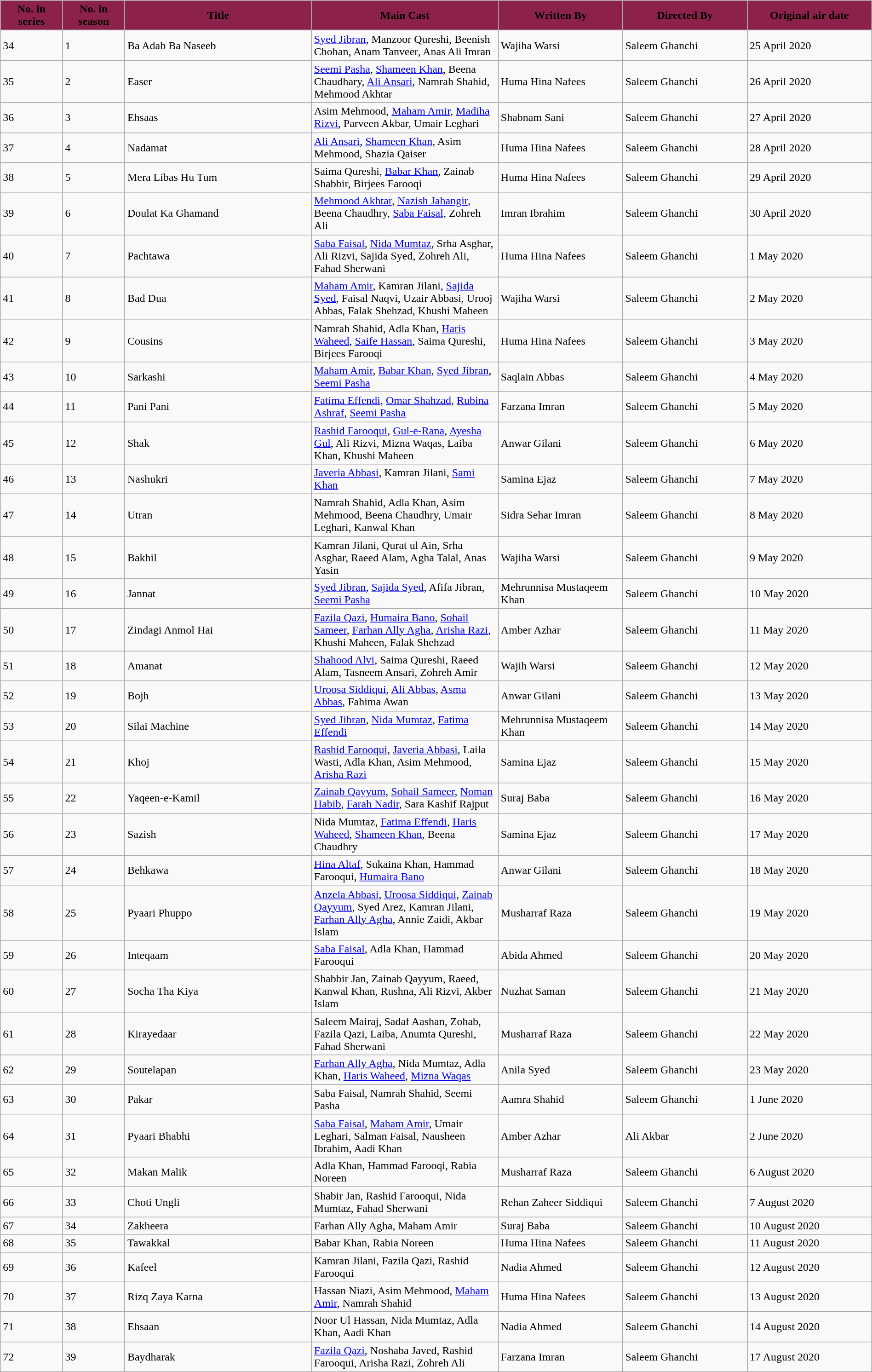<table class="wikitable plainrowheaders"  style="width:100%; margin-right:0;">
<tr>
<th scope="col" style="width:5%; background:#8C224A;"><span>  No. in series</span></th>
<th scope="col" style="width:5%; background:#8C224A;"><span>  No. in season</span></th>
<th scope="col" style="width:15%; background:#8C224A;"><span> Title</span></th>
<th scope="col" style="width:15%; background:#8C224A;"><span> Main Cast</span></th>
<th scope="col" style="width:10%; background:#8C224A;"><span> Written By</span></th>
<th scope="col" style="width:10%; background:#8C224A;"><span> Directed By</span></th>
<th scope="col" style="width:10%; background:#8C224A;"><span> Original air date</span></th>
</tr>
<tr>
<td>34</td>
<td>1</td>
<td>Ba Adab Ba Naseeb</td>
<td><a href='#'>Syed Jibran</a>, Manzoor Qureshi, Beenish Chohan, Anam Tanveer, Anas Ali Imran</td>
<td>Wajiha Warsi</td>
<td>Saleem Ghanchi</td>
<td>25 April 2020</td>
</tr>
<tr>
<td>35</td>
<td>2</td>
<td>Easer</td>
<td><a href='#'>Seemi Pasha</a>, <a href='#'>Shameen Khan</a>, Beena Chaudhary, <a href='#'>Ali Ansari</a>, Namrah Shahid, Mehmood Akhtar</td>
<td>Huma Hina Nafees</td>
<td>Saleem Ghanchi</td>
<td>26 April 2020</td>
</tr>
<tr>
<td>36</td>
<td>3</td>
<td>Ehsaas</td>
<td>Asim Mehmood, <a href='#'>Maham Amir</a>, <a href='#'>Madiha Rizvi</a>, Parveen Akbar, Umair Leghari</td>
<td>Shabnam Sani</td>
<td>Saleem Ghanchi</td>
<td>27 April 2020</td>
</tr>
<tr>
<td>37</td>
<td>4</td>
<td>Nadamat</td>
<td><a href='#'>Ali Ansari</a>, <a href='#'>Shameen Khan</a>, Asim Mehmood, Shazia Qaiser</td>
<td>Huma Hina Nafees</td>
<td>Saleem Ghanchi</td>
<td>28 April 2020</td>
</tr>
<tr>
<td>38</td>
<td>5</td>
<td>Mera Libas Hu Tum</td>
<td>Saima Qureshi, <a href='#'>Babar Khan</a>, Zainab Shabbir, Birjees Farooqi</td>
<td>Huma Hina Nafees</td>
<td>Saleem Ghanchi</td>
<td>29 April 2020</td>
</tr>
<tr>
<td>39</td>
<td>6</td>
<td>Doulat Ka Ghamand</td>
<td><a href='#'>Mehmood Akhtar</a>, <a href='#'>Nazish Jahangir</a>, Beena Chaudhry, <a href='#'>Saba Faisal</a>, Zohreh Ali</td>
<td>Imran Ibrahim</td>
<td>Saleem Ghanchi</td>
<td>30 April 2020</td>
</tr>
<tr>
<td>40</td>
<td>7</td>
<td>Pachtawa</td>
<td><a href='#'>Saba Faisal</a>, <a href='#'>Nida Mumtaz</a>, Srha Asghar, Ali Rizvi, Sajida Syed, Zohreh Ali, Fahad Sherwani</td>
<td>Huma Hina Nafees</td>
<td>Saleem Ghanchi</td>
<td>1 May 2020</td>
</tr>
<tr>
<td>41</td>
<td>8</td>
<td>Bad Dua</td>
<td><a href='#'>Maham Amir</a>, Kamran Jilani, <a href='#'>Sajida Syed</a>, Faisal Naqvi, Uzair Abbasi, Urooj Abbas, Falak Shehzad, Khushi Maheen</td>
<td>Wajiha Warsi</td>
<td>Saleem Ghanchi</td>
<td>2 May 2020</td>
</tr>
<tr>
<td>42</td>
<td>9</td>
<td>Cousins</td>
<td>Namrah Shahid, Adla Khan, <a href='#'>Haris Waheed</a>, <a href='#'>Saife Hassan</a>, Saima Qureshi, Birjees Farooqi</td>
<td>Huma Hina Nafees</td>
<td>Saleem Ghanchi</td>
<td>3 May 2020</td>
</tr>
<tr>
<td>43</td>
<td>10</td>
<td>Sarkashi</td>
<td><a href='#'>Maham Amir</a>, <a href='#'>Babar Khan</a>, <a href='#'>Syed Jibran</a>, <a href='#'>Seemi Pasha</a></td>
<td>Saqlain Abbas</td>
<td>Saleem Ghanchi</td>
<td>4 May 2020</td>
</tr>
<tr>
<td>44</td>
<td>11</td>
<td>Pani Pani</td>
<td><a href='#'>Fatima Effendi</a>, <a href='#'>Omar Shahzad</a>, <a href='#'>Rubina Ashraf</a>, <a href='#'>Seemi Pasha</a></td>
<td>Farzana Imran</td>
<td>Saleem Ghanchi</td>
<td>5 May 2020</td>
</tr>
<tr>
<td>45</td>
<td>12</td>
<td>Shak</td>
<td><a href='#'>Rashid Farooqui</a>, <a href='#'>Gul-e-Rana</a>, <a href='#'>Ayesha Gul</a>, Ali Rizvi, Mizna Waqas, Laiba Khan, Khushi Maheen</td>
<td>Anwar Gilani</td>
<td>Saleem Ghanchi</td>
<td>6 May 2020</td>
</tr>
<tr>
<td>46</td>
<td>13</td>
<td>Nashukri</td>
<td><a href='#'>Javeria Abbasi</a>, Kamran Jilani, <a href='#'>Sami Khan</a></td>
<td>Samina Ejaz</td>
<td>Saleem Ghanchi</td>
<td>7 May 2020</td>
</tr>
<tr>
<td>47</td>
<td>14</td>
<td>Utran</td>
<td>Namrah Shahid, Adla Khan, Asim Mehmood, Beena Chaudhry, Umair Leghari, Kanwal Khan</td>
<td>Sidra Sehar Imran</td>
<td>Saleem Ghanchi</td>
<td>8 May 2020</td>
</tr>
<tr>
<td>48</td>
<td>15</td>
<td>Bakhil</td>
<td>Kamran Jilani, Qurat ul Ain, Srha Asghar, Raeed Alam, Agha Talal, Anas Yasin</td>
<td>Wajiha Warsi</td>
<td>Saleem Ghanchi</td>
<td>9 May 2020</td>
</tr>
<tr>
<td>49</td>
<td>16</td>
<td>Jannat</td>
<td><a href='#'>Syed Jibran</a>, <a href='#'>Sajida Syed</a>, Afifa Jibran, <a href='#'>Seemi Pasha</a></td>
<td>Mehrunnisa Mustaqeem Khan</td>
<td>Saleem Ghanchi</td>
<td>10 May 2020</td>
</tr>
<tr>
<td>50</td>
<td>17</td>
<td>Zindagi Anmol Hai</td>
<td><a href='#'>Fazila Qazi</a>, <a href='#'>Humaira Bano</a>, <a href='#'>Sohail Sameer</a>, <a href='#'>Farhan Ally Agha</a>, <a href='#'>Arisha Razi</a>, Khushi Maheen, Falak Shehzad</td>
<td>Amber Azhar</td>
<td>Saleem Ghanchi</td>
<td>11 May 2020</td>
</tr>
<tr>
<td>51</td>
<td>18</td>
<td>Amanat</td>
<td><a href='#'>Shahood Alvi</a>, Saima Qureshi, Raeed Alam, Tasneem Ansari, Zohreh Amir</td>
<td>Wajih Warsi</td>
<td>Saleem Ghanchi</td>
<td>12 May 2020</td>
</tr>
<tr>
<td>52</td>
<td>19</td>
<td>Bojh</td>
<td><a href='#'>Uroosa Siddiqui</a>, <a href='#'>Ali Abbas</a>, <a href='#'>Asma Abbas</a>, Fahima Awan</td>
<td>Anwar Gilani</td>
<td>Saleem Ghanchi</td>
<td>13 May 2020</td>
</tr>
<tr>
<td>53</td>
<td>20</td>
<td>Silai Machine</td>
<td><a href='#'>Syed Jibran</a>, <a href='#'>Nida Mumtaz</a>, <a href='#'>Fatima Effendi</a></td>
<td>Mehrunnisa Mustaqeem Khan</td>
<td>Saleem Ghanchi</td>
<td>14 May 2020</td>
</tr>
<tr>
<td>54</td>
<td>21</td>
<td>Khoj</td>
<td><a href='#'>Rashid Farooqui</a>, <a href='#'>Javeria Abbasi</a>, Laila Wasti, Adla Khan, Asim Mehmood, <a href='#'>Arisha Razi</a></td>
<td>Samina Ejaz</td>
<td>Saleem Ghanchi</td>
<td>15 May 2020</td>
</tr>
<tr>
<td>55</td>
<td>22</td>
<td>Yaqeen-e-Kamil</td>
<td><a href='#'>Zainab Qayyum</a>, <a href='#'>Sohail Sameer</a>, <a href='#'>Noman Habib</a>, <a href='#'>Farah Nadir</a>, Sara Kashif Rajput</td>
<td>Suraj Baba</td>
<td>Saleem Ghanchi</td>
<td>16 May 2020</td>
</tr>
<tr>
<td>56</td>
<td>23</td>
<td>Sazish</td>
<td>Nida Mumtaz, <a href='#'>Fatima Effendi</a>, <a href='#'>Haris Waheed</a>, <a href='#'>Shameen Khan</a>, Beena Chaudhry</td>
<td>Samina Ejaz</td>
<td>Saleem Ghanchi</td>
<td>17 May 2020</td>
</tr>
<tr>
<td>57</td>
<td>24</td>
<td>Behkawa</td>
<td><a href='#'>Hina Altaf</a>, Sukaina Khan, Hammad Farooqui, <a href='#'>Humaira Bano</a></td>
<td>Anwar Gilani</td>
<td>Saleem Ghanchi</td>
<td>18 May 2020</td>
</tr>
<tr>
<td>58</td>
<td>25</td>
<td>Pyaari Phuppo</td>
<td><a href='#'>Anzela Abbasi</a>, <a href='#'>Uroosa Siddiqui</a>, <a href='#'>Zainab Qayyum</a>, Syed Arez, Kamran Jilani, <a href='#'>Farhan Ally Agha</a>, Annie Zaidi, Akbar Islam</td>
<td>Musharraf Raza</td>
<td>Saleem Ghanchi</td>
<td>19 May 2020</td>
</tr>
<tr>
<td>59</td>
<td>26</td>
<td>Inteqaam</td>
<td><a href='#'>Saba Faisal</a>, Adla Khan, Hammad Farooqui</td>
<td>Abida Ahmed</td>
<td>Saleem Ghanchi</td>
<td>20 May 2020</td>
</tr>
<tr>
<td>60</td>
<td>27</td>
<td>Socha Tha Kiya</td>
<td>Shabbir Jan, Zainab Qayyum, Raeed, Kanwal Khan, Rushna, Ali Rizvi, Akber Islam</td>
<td>Nuzhat Saman</td>
<td>Saleem Ghanchi</td>
<td>21 May 2020</td>
</tr>
<tr>
<td>61</td>
<td>28</td>
<td>Kirayedaar</td>
<td>Saleem Mairaj, Sadaf Aashan, Zohab, Fazila Qazi, Laiba, Anumta Qureshi, Fahad Sherwani</td>
<td>Musharraf Raza</td>
<td>Saleem Ghanchi</td>
<td>22 May 2020</td>
</tr>
<tr>
<td>62</td>
<td>29</td>
<td>Soutelapan</td>
<td><a href='#'>Farhan Ally Agha</a>, Nida Mumtaz, Adla Khan, <a href='#'>Haris Waheed</a>, <a href='#'>Mizna Waqas</a></td>
<td>Anila Syed</td>
<td>Saleem Ghanchi</td>
<td>23 May 2020</td>
</tr>
<tr>
<td>63</td>
<td>30</td>
<td>Pakar</td>
<td>Saba Faisal, Namrah Shahid, Seemi Pasha</td>
<td>Aamra Shahid</td>
<td>Saleem Ghanchi</td>
<td>1 June 2020</td>
</tr>
<tr>
<td>64</td>
<td>31</td>
<td>Pyaari Bhabhi</td>
<td><a href='#'>Saba Faisal</a>, <a href='#'>Maham Amir</a>, Umair Leghari, Salman Faisal, Nausheen Ibrahim, Aadi Khan</td>
<td>Amber Azhar</td>
<td>Ali Akbar</td>
<td>2 June 2020</td>
</tr>
<tr>
<td>65</td>
<td>32</td>
<td>Makan Malik</td>
<td>Adla Khan, Hammad Farooqi, Rabia Noreen</td>
<td>Musharraf Raza</td>
<td>Saleem Ghanchi</td>
<td>6 August 2020</td>
</tr>
<tr>
<td>66</td>
<td>33</td>
<td>Choti Ungli</td>
<td>Shabir Jan, Rashid Farooqui, Nida Mumtaz, Fahad Sherwani</td>
<td>Rehan Zaheer Siddiqui</td>
<td>Saleem Ghanchi</td>
<td>7 August 2020</td>
</tr>
<tr>
<td>67</td>
<td>34</td>
<td>Zakheera</td>
<td>Farhan Ally Agha, Maham Amir</td>
<td>Suraj Baba</td>
<td>Saleem Ghanchi</td>
<td>10 August 2020</td>
</tr>
<tr>
<td>68</td>
<td>35</td>
<td>Tawakkal</td>
<td>Babar Khan, Rabia Noreen</td>
<td>Huma Hina Nafees</td>
<td>Saleem Ghanchi</td>
<td>11 August 2020</td>
</tr>
<tr>
<td>69</td>
<td>36</td>
<td>Kafeel</td>
<td>Kamran Jilani, Fazila Qazi, Rashid Farooqui</td>
<td>Nadia Ahmed</td>
<td>Saleem Ghanchi</td>
<td>12 August 2020</td>
</tr>
<tr>
<td>70</td>
<td>37</td>
<td>Rizq Zaya Karna</td>
<td>Hassan Niazi, Asim Mehmood, <a href='#'>Maham Amir</a>, Namrah Shahid</td>
<td>Huma Hina Nafees</td>
<td>Saleem Ghanchi</td>
<td>13 August 2020</td>
</tr>
<tr>
<td>71</td>
<td>38</td>
<td>Ehsaan</td>
<td>Noor Ul Hassan, Nida Mumtaz, Adla Khan, Aadi Khan</td>
<td>Nadia Ahmed</td>
<td>Saleem Ghanchi</td>
<td>14 August 2020</td>
</tr>
<tr>
<td>72</td>
<td>39</td>
<td>Baydharak</td>
<td><a href='#'>Fazila Qazi</a>, Noshaba Javed, Rashid Farooqui, Arisha Razi, Zohreh Ali</td>
<td>Farzana Imran</td>
<td>Saleem Ghanchi</td>
<td>17 August 2020</td>
</tr>
</table>
